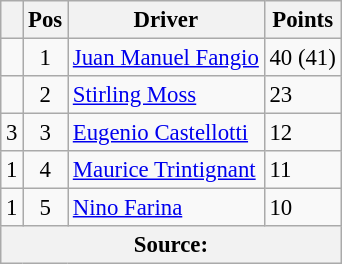<table class="wikitable" style="font-size: 95%;">
<tr>
<th></th>
<th>Pos</th>
<th>Driver</th>
<th>Points</th>
</tr>
<tr>
<td align="left"></td>
<td align="center">1</td>
<td> <a href='#'>Juan Manuel Fangio</a></td>
<td align="left">40 (41)</td>
</tr>
<tr>
<td align="left"></td>
<td align="center">2</td>
<td> <a href='#'>Stirling Moss</a></td>
<td align="left">23</td>
</tr>
<tr>
<td align="left"> 3</td>
<td align="center">3</td>
<td> <a href='#'>Eugenio Castellotti</a></td>
<td align="left">12</td>
</tr>
<tr>
<td align="left"> 1</td>
<td align="center">4</td>
<td> <a href='#'>Maurice Trintignant</a></td>
<td align="left">11 </td>
</tr>
<tr>
<td align="left"> 1</td>
<td align="center">5</td>
<td> <a href='#'>Nino Farina</a></td>
<td align="left">10 </td>
</tr>
<tr>
<th colspan=4>Source: </th>
</tr>
</table>
